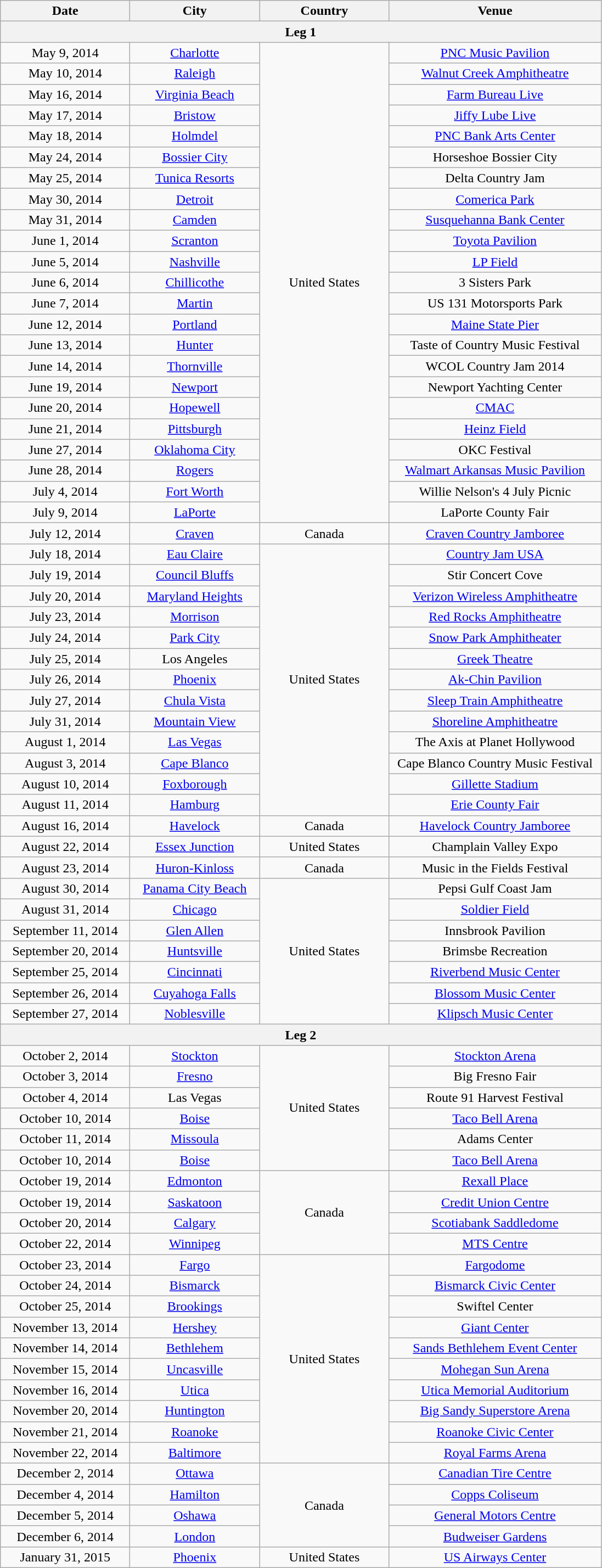<table class="wikitable" style="text-align:center;">
<tr>
<th width="150">Date</th>
<th width="150">City</th>
<th width="150">Country</th>
<th width="250">Venue</th>
</tr>
<tr>
<th colspan="4">Leg 1</th>
</tr>
<tr>
<td>May 9, 2014</td>
<td><a href='#'>Charlotte</a></td>
<td rowspan="23">United States</td>
<td><a href='#'>PNC Music Pavilion</a></td>
</tr>
<tr>
<td>May 10, 2014</td>
<td><a href='#'>Raleigh</a></td>
<td><a href='#'>Walnut Creek Amphitheatre</a></td>
</tr>
<tr>
<td>May 16, 2014</td>
<td><a href='#'>Virginia Beach</a></td>
<td><a href='#'>Farm Bureau Live</a></td>
</tr>
<tr>
<td>May 17, 2014</td>
<td><a href='#'>Bristow</a></td>
<td><a href='#'>Jiffy Lube Live</a></td>
</tr>
<tr>
<td>May 18, 2014</td>
<td><a href='#'>Holmdel</a></td>
<td><a href='#'>PNC Bank Arts Center</a></td>
</tr>
<tr>
<td>May 24, 2014</td>
<td><a href='#'>Bossier City</a></td>
<td>Horseshoe Bossier City</td>
</tr>
<tr>
<td>May 25, 2014 </td>
<td><a href='#'>Tunica Resorts</a></td>
<td>Delta Country Jam</td>
</tr>
<tr>
<td>May 30, 2014 </td>
<td><a href='#'>Detroit</a></td>
<td><a href='#'>Comerica Park</a></td>
</tr>
<tr>
<td>May 31, 2014 </td>
<td><a href='#'>Camden</a></td>
<td><a href='#'>Susquehanna Bank Center</a></td>
</tr>
<tr>
<td>June 1, 2014</td>
<td><a href='#'>Scranton</a></td>
<td><a href='#'>Toyota Pavilion</a></td>
</tr>
<tr>
<td>June 5, 2014 </td>
<td><a href='#'>Nashville</a></td>
<td><a href='#'>LP Field</a></td>
</tr>
<tr>
<td>June 6, 2014</td>
<td><a href='#'>Chillicothe</a></td>
<td>3 Sisters Park</td>
</tr>
<tr>
<td>June 7, 2014 </td>
<td><a href='#'>Martin</a></td>
<td>US 131 Motorsports Park</td>
</tr>
<tr>
<td>June 12, 2014</td>
<td><a href='#'>Portland</a></td>
<td><a href='#'>Maine State Pier</a></td>
</tr>
<tr>
<td>June 13, 2014 </td>
<td><a href='#'>Hunter</a></td>
<td>Taste of Country Music Festival</td>
</tr>
<tr>
<td>June 14, 2014 </td>
<td><a href='#'>Thornville</a></td>
<td>WCOL Country Jam 2014</td>
</tr>
<tr>
<td>June 19, 2014</td>
<td><a href='#'>Newport</a></td>
<td>Newport Yachting Center</td>
</tr>
<tr>
<td>June 20, 2014</td>
<td><a href='#'>Hopewell</a></td>
<td><a href='#'>CMAC</a></td>
</tr>
<tr>
<td>June 21, 2014</td>
<td><a href='#'>Pittsburgh</a></td>
<td><a href='#'>Heinz Field</a><br></td>
</tr>
<tr>
<td>June 27, 2014 </td>
<td><a href='#'>Oklahoma City</a></td>
<td>OKC Festival</td>
</tr>
<tr>
<td>June 28, 2014</td>
<td><a href='#'>Rogers</a></td>
<td><a href='#'>Walmart Arkansas Music Pavilion</a></td>
</tr>
<tr>
<td>July 4, 2014 </td>
<td><a href='#'>Fort Worth</a></td>
<td>Willie Nelson's 4 July Picnic</td>
</tr>
<tr>
<td>July 9, 2014 </td>
<td><a href='#'>LaPorte</a></td>
<td>LaPorte County Fair</td>
</tr>
<tr>
<td>July 12, 2014 </td>
<td><a href='#'>Craven</a></td>
<td>Canada</td>
<td><a href='#'>Craven Country Jamboree</a></td>
</tr>
<tr>
<td>July 18, 2014 </td>
<td><a href='#'>Eau Claire</a></td>
<td rowspan="13">United States</td>
<td><a href='#'>Country Jam USA</a></td>
</tr>
<tr>
<td>July 19, 2014</td>
<td><a href='#'>Council Bluffs</a></td>
<td>Stir Concert Cove</td>
</tr>
<tr>
<td>July 20, 2014</td>
<td><a href='#'>Maryland Heights</a></td>
<td><a href='#'>Verizon Wireless Amphitheatre</a></td>
</tr>
<tr>
<td>July 23, 2014</td>
<td><a href='#'>Morrison</a></td>
<td><a href='#'>Red Rocks Amphitheatre</a></td>
</tr>
<tr>
<td>July 24, 2014</td>
<td><a href='#'>Park City</a></td>
<td><a href='#'>Snow Park Amphitheater</a></td>
</tr>
<tr>
<td>July 25, 2014</td>
<td>Los Angeles</td>
<td><a href='#'>Greek Theatre</a></td>
</tr>
<tr>
<td>July 26, 2014</td>
<td><a href='#'>Phoenix</a></td>
<td><a href='#'>Ak-Chin Pavilion</a></td>
</tr>
<tr>
<td>July 27, 2014</td>
<td><a href='#'>Chula Vista</a></td>
<td><a href='#'>Sleep Train Amphitheatre</a></td>
</tr>
<tr>
<td>July 31, 2014</td>
<td><a href='#'>Mountain View</a></td>
<td><a href='#'>Shoreline Amphitheatre</a></td>
</tr>
<tr>
<td>August 1, 2014</td>
<td><a href='#'>Las Vegas</a></td>
<td>The Axis at Planet Hollywood</td>
</tr>
<tr>
<td>August 3, 2014 </td>
<td><a href='#'>Cape Blanco</a></td>
<td>Cape Blanco Country Music Festival</td>
</tr>
<tr>
<td>August 10, 2014</td>
<td><a href='#'>Foxborough</a></td>
<td><a href='#'>Gillette Stadium</a><br></td>
</tr>
<tr>
<td>August 11, 2014 </td>
<td><a href='#'>Hamburg</a></td>
<td><a href='#'>Erie County Fair</a></td>
</tr>
<tr>
<td>August 16, 2014 </td>
<td><a href='#'>Havelock</a></td>
<td>Canada</td>
<td><a href='#'>Havelock Country Jamboree</a></td>
</tr>
<tr>
<td>August 22, 2014</td>
<td><a href='#'>Essex Junction</a></td>
<td>United States</td>
<td>Champlain Valley Expo</td>
</tr>
<tr>
<td>August 23, 2014 </td>
<td><a href='#'>Huron-Kinloss</a></td>
<td>Canada</td>
<td>Music in the Fields Festival</td>
</tr>
<tr>
<td>August 30, 2014 </td>
<td><a href='#'>Panama City Beach</a></td>
<td rowspan="7">United States</td>
<td>Pepsi Gulf Coast Jam</td>
</tr>
<tr>
<td>August 31, 2014</td>
<td><a href='#'>Chicago</a></td>
<td><a href='#'>Soldier Field</a><br></td>
</tr>
<tr>
<td>September 11, 2014</td>
<td><a href='#'>Glen Allen</a></td>
<td>Innsbrook Pavilion</td>
</tr>
<tr>
<td>September 20, 2014</td>
<td><a href='#'>Huntsville</a></td>
<td>Brimsbe Recreation</td>
</tr>
<tr>
<td>September 25, 2014</td>
<td><a href='#'>Cincinnati</a></td>
<td><a href='#'>Riverbend Music Center</a></td>
</tr>
<tr>
<td>September 26, 2014</td>
<td><a href='#'>Cuyahoga Falls</a></td>
<td><a href='#'>Blossom Music Center</a></td>
</tr>
<tr>
<td>September 27, 2014</td>
<td><a href='#'>Noblesville</a></td>
<td><a href='#'>Klipsch Music Center</a></td>
</tr>
<tr>
<th colspan="4">Leg 2</th>
</tr>
<tr>
<td>October 2, 2014</td>
<td><a href='#'>Stockton</a></td>
<td rowspan="6">United States</td>
<td><a href='#'>Stockton Arena</a></td>
</tr>
<tr>
<td>October 3, 2014 </td>
<td><a href='#'>Fresno</a></td>
<td>Big Fresno Fair</td>
</tr>
<tr>
<td>October 4, 2014 </td>
<td>Las Vegas</td>
<td>Route 91 Harvest Festival</td>
</tr>
<tr>
<td>October 10, 2014</td>
<td><a href='#'>Boise</a></td>
<td><a href='#'>Taco Bell Arena</a></td>
</tr>
<tr>
<td>October 11, 2014</td>
<td><a href='#'>Missoula</a></td>
<td>Adams Center</td>
</tr>
<tr>
<td>October 10, 2014</td>
<td><a href='#'>Boise</a></td>
<td><a href='#'>Taco Bell Arena</a></td>
</tr>
<tr>
<td>October 19, 2014</td>
<td><a href='#'>Edmonton</a></td>
<td rowspan="4">Canada</td>
<td><a href='#'>Rexall Place</a></td>
</tr>
<tr>
<td>October 19, 2014</td>
<td><a href='#'>Saskatoon</a></td>
<td><a href='#'>Credit Union Centre</a></td>
</tr>
<tr>
<td>October 20, 2014</td>
<td><a href='#'>Calgary</a></td>
<td><a href='#'>Scotiabank Saddledome</a></td>
</tr>
<tr>
<td>October 22, 2014</td>
<td><a href='#'>Winnipeg</a></td>
<td><a href='#'>MTS Centre</a></td>
</tr>
<tr>
<td>October 23, 2014</td>
<td><a href='#'>Fargo</a></td>
<td rowspan="10">United States</td>
<td><a href='#'>Fargodome</a></td>
</tr>
<tr>
<td>October 24, 2014</td>
<td><a href='#'>Bismarck</a></td>
<td><a href='#'>Bismarck Civic Center</a></td>
</tr>
<tr>
<td>October 25, 2014</td>
<td><a href='#'>Brookings</a></td>
<td>Swiftel Center</td>
</tr>
<tr>
<td>November 13, 2014</td>
<td><a href='#'>Hershey</a></td>
<td><a href='#'>Giant Center</a></td>
</tr>
<tr>
<td>November 14, 2014</td>
<td><a href='#'>Bethlehem</a></td>
<td><a href='#'>Sands Bethlehem Event Center</a></td>
</tr>
<tr>
<td>November 15, 2014</td>
<td><a href='#'>Uncasville</a></td>
<td><a href='#'>Mohegan Sun Arena</a></td>
</tr>
<tr>
<td>November 16, 2014</td>
<td><a href='#'>Utica</a></td>
<td><a href='#'>Utica Memorial Auditorium</a></td>
</tr>
<tr>
<td>November 20, 2014</td>
<td><a href='#'>Huntington</a></td>
<td><a href='#'>Big Sandy Superstore Arena</a></td>
</tr>
<tr>
<td>November 21, 2014</td>
<td><a href='#'>Roanoke</a></td>
<td><a href='#'>Roanoke Civic Center</a></td>
</tr>
<tr>
<td>November 22, 2014</td>
<td><a href='#'>Baltimore</a></td>
<td><a href='#'>Royal Farms Arena</a></td>
</tr>
<tr>
<td>December 2, 2014</td>
<td><a href='#'>Ottawa</a></td>
<td rowspan="4">Canada</td>
<td><a href='#'>Canadian Tire Centre</a></td>
</tr>
<tr>
<td>December 4, 2014</td>
<td><a href='#'>Hamilton</a></td>
<td><a href='#'>Copps Coliseum</a></td>
</tr>
<tr>
<td>December 5, 2014</td>
<td><a href='#'>Oshawa</a></td>
<td><a href='#'>General Motors Centre</a></td>
</tr>
<tr>
<td>December 6, 2014</td>
<td><a href='#'>London</a></td>
<td><a href='#'>Budweiser Gardens</a></td>
</tr>
<tr>
<td>January 31, 2015</td>
<td><a href='#'>Phoenix</a></td>
<td>United States</td>
<td><a href='#'>US Airways Center</a></td>
</tr>
</table>
